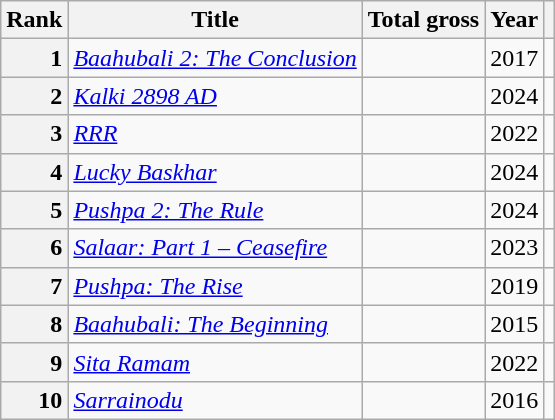<table class="wikitable sortable plainrowheaders">
<tr>
<th scope="col">Rank</th>
<th scope="col">Title</th>
<th scope="col">Total gross</th>
<th scope="col">Year</th>
<th scope="col" class="unsortable"></th>
</tr>
<tr>
<th scope="row" style=text-align:right>1</th>
<td><em><a href='#'>Baahubali 2: The Conclusion</a></em></td>
<td align="right"></td>
<td align="center">2017</td>
<td align="center"></td>
</tr>
<tr>
<th scope="row" style=text-align:right>2</th>
<td><em><a href='#'>Kalki 2898 AD</a></em></td>
<td align="right"></td>
<td align="center">2024</td>
<td align="center"></td>
</tr>
<tr>
<th scope="row" style=text-align:right>3</th>
<td><em><a href='#'>RRR</a></em></td>
<td align="right"></td>
<td align="center">2022</td>
<td align="center"></td>
</tr>
<tr>
<th scope="row" style=text-align:right>4</th>
<td><em><a href='#'>Lucky Baskhar</a></em></td>
<td align="right"></td>
<td align="center">2024</td>
<td align="center"></td>
</tr>
<tr>
<th scope="row" style="text-align:right">5</th>
<td><em><a href='#'>Pushpa 2: The Rule</a></em></td>
<td align="right"></td>
<td align="center">2024</td>
<td align="center"></td>
</tr>
<tr>
<th scope="row" style="text-align:right">6</th>
<td><em><a href='#'>Salaar: Part 1 – Ceasefire</a></em></td>
<td align="right"></td>
<td align="center">2023</td>
<td align="center"></td>
</tr>
<tr>
<th scope="row" style=text-align:right>7</th>
<td><em><a href='#'>Pushpa: The Rise</a></em></td>
<td align="right"></td>
<td align="center">2019</td>
<td align="center"></td>
</tr>
<tr>
<th scope="row" style=text-align:right>8</th>
<td><em><a href='#'>Baahubali: The Beginning</a></em></td>
<td align="right"></td>
<td align="center">2015</td>
<td align="center"></td>
</tr>
<tr>
<th scope="row" style=text-align:right>9</th>
<td><em><a href='#'>Sita Ramam</a></em></td>
<td align="right"></td>
<td align="center">2022</td>
<td align="center"></td>
</tr>
<tr>
<th scope="row" style=text-align:right>10</th>
<td><em><a href='#'>Sarrainodu</a></em></td>
<td align="right"></td>
<td align="center">2016</td>
<td align="center"></td>
</tr>
</table>
